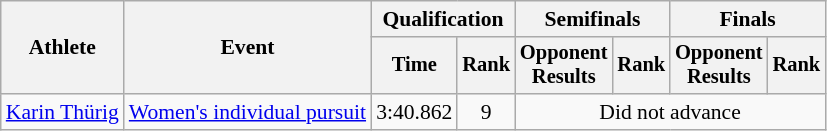<table class=wikitable style="font-size:90%">
<tr>
<th rowspan="2">Athlete</th>
<th rowspan="2">Event</th>
<th colspan="2">Qualification</th>
<th colspan="2">Semifinals</th>
<th colspan="2">Finals</th>
</tr>
<tr style="font-size:95%">
<th>Time</th>
<th>Rank</th>
<th>Opponent<br>Results</th>
<th>Rank</th>
<th>Opponent<br>Results</th>
<th>Rank</th>
</tr>
<tr align=center>
<td align=left><a href='#'>Karin Thürig</a></td>
<td align=left><a href='#'>Women's individual pursuit</a></td>
<td>3:40.862</td>
<td>9</td>
<td colspan=4>Did not advance</td>
</tr>
</table>
